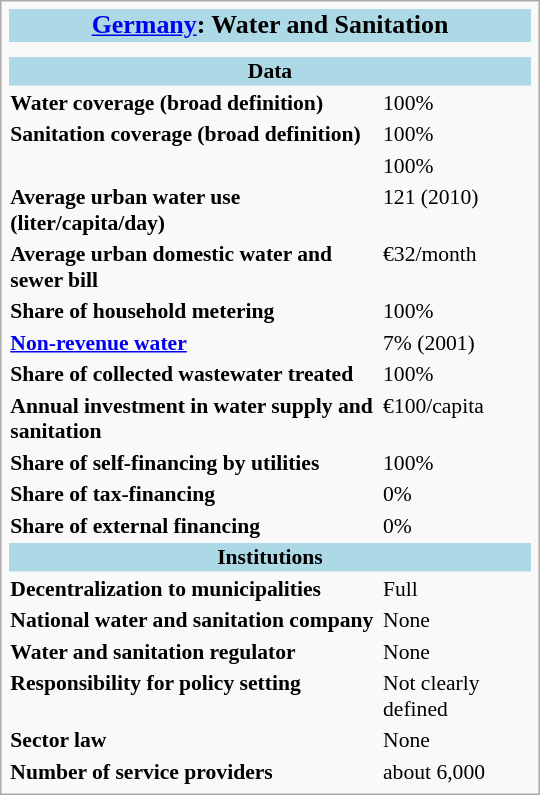<table style="width: 25em; font-size: 90%; text-align: left;" class="infobox">
<tr>
<th style="text-align:center; background:lightblue;" colspan="2"><big><a href='#'>Germany</a>: Water and Sanitation</big></th>
</tr>
<tr>
<td colspan="2" style="text-align:center;"></td>
</tr>
<tr>
<td colspan="2" style="text-align:center;"></td>
</tr>
<tr>
<th style="text-align:center; background:lightblue;" colspan="3">Data</th>
</tr>
<tr>
<th style="text-align:left; vertical-align:top;">Water coverage (broad definition)</th>
<td valign="top">100%</td>
</tr>
<tr>
<th style="text-align:left; vertical-align:top;">Sanitation coverage (broad definition)</th>
<td valign="top">100%</td>
</tr>
<tr>
<th style="text-align:left; vertical-align:top;"></th>
<td valign="top">100%</td>
</tr>
<tr>
<th style="text-align:left; vertical-align:top;">Average urban water use (liter/capita/day)</th>
<td valign="top">121 (2010)</td>
</tr>
<tr>
<th style="text-align:left; vertical-align:top;">Average urban domestic water and sewer bill</th>
<td valign="top">€32/month </td>
</tr>
<tr>
<th style="text-align:left; vertical-align:top;">Share of household metering</th>
<td valign="top">100%</td>
</tr>
<tr>
<th style="text-align:left; vertical-align:top;"><a href='#'>Non-revenue water</a></th>
<td valign="top">7% (2001)</td>
</tr>
<tr>
<th style="text-align:left; vertical-align:top;">Share of collected wastewater treated</th>
<td valign="top">100%</td>
</tr>
<tr>
<th style="text-align:left; vertical-align:top;">Annual investment in water supply and sanitation</th>
<td valign="top">€100/capita</td>
</tr>
<tr>
<th style="text-align:left; vertical-align:top;">Share of self-financing by utilities</th>
<td valign="top">100%</td>
</tr>
<tr>
<th style="text-align:left; vertical-align:top;">Share of tax-financing</th>
<td valign="top">0%</td>
</tr>
<tr>
<th style="text-align:left; vertical-align:top;">Share of external financing</th>
<td valign="top">0%</td>
</tr>
<tr>
<th style="text-align:center; background:lightblue;" colspan="3">Institutions</th>
</tr>
<tr>
<th style="text-align:left; vertical-align:top;">Decentralization to municipalities</th>
<td valign="top">Full</td>
</tr>
<tr>
<th style="text-align:left; vertical-align:top;">National water and sanitation company</th>
<td valign="top">None</td>
</tr>
<tr>
<th style="text-align:left; vertical-align:top;">Water and sanitation regulator</th>
<td valign="top">None</td>
</tr>
<tr>
<th style="text-align:left; vertical-align:top;">Responsibility for policy setting</th>
<td valign="top">Not clearly defined</td>
</tr>
<tr>
<th style="text-align:left; vertical-align:top;">Sector law</th>
<td valign="top">None</td>
</tr>
<tr>
<th style="text-align:left; vertical-align:top;">Number of service providers</th>
<td valign="top">about 6,000</td>
</tr>
</table>
